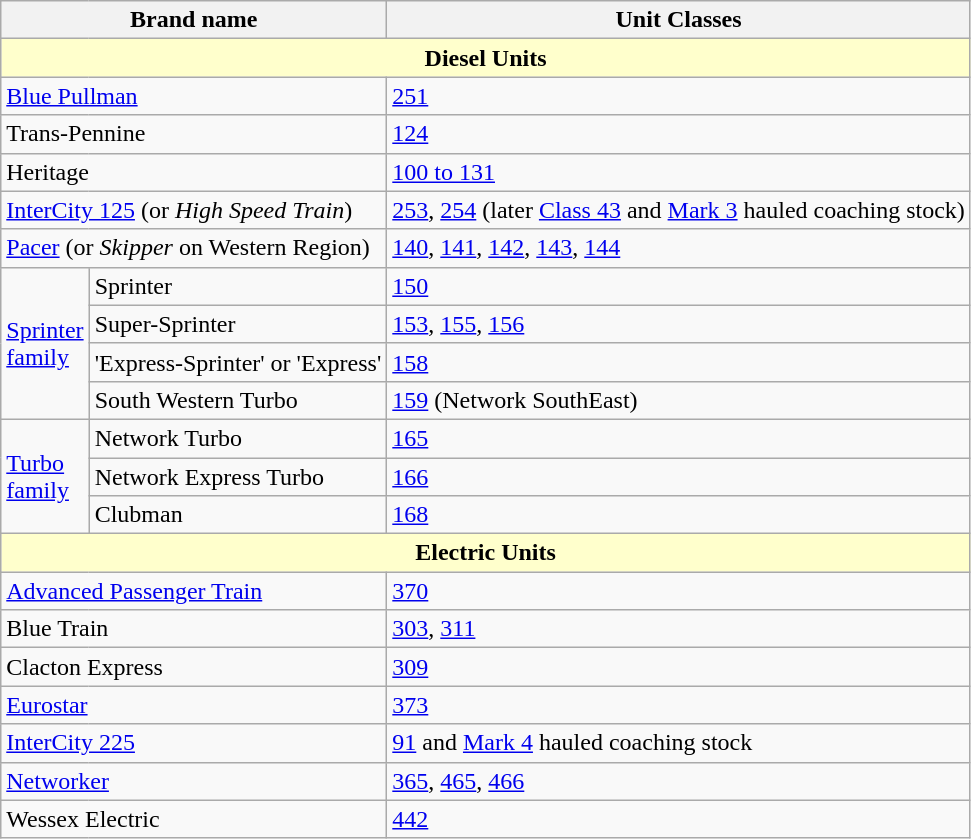<table class="wikitable">
<tr>
<th colspan=2>Brand name</th>
<th>Unit Classes</th>
</tr>
<tr>
<th colspan="3" style="background:#FFFFCC;">Diesel Units</th>
</tr>
<tr>
<td colspan=2><a href='#'>Blue Pullman</a></td>
<td><a href='#'>251</a></td>
</tr>
<tr>
<td colspan=2>Trans-Pennine</td>
<td><a href='#'>124</a></td>
</tr>
<tr>
<td colspan=2>Heritage</td>
<td><a href='#'>100 to 131</a></td>
</tr>
<tr>
<td colspan=2><a href='#'>InterCity 125</a> (or <em>High Speed Train</em>)</td>
<td><a href='#'>253</a>, <a href='#'>254</a> (later <a href='#'>Class 43</a> and <a href='#'>Mark 3</a> hauled coaching stock)</td>
</tr>
<tr>
<td colspan=2><a href='#'>Pacer</a> (or <em>Skipper</em> on Western Region)</td>
<td><a href='#'>140</a>, <a href='#'>141</a>, <a href='#'>142</a>, <a href='#'>143</a>, <a href='#'>144</a></td>
</tr>
<tr>
<td rowspan=4><a href='#'>Sprinter<br>family</a></td>
<td>Sprinter</td>
<td><a href='#'>150</a></td>
</tr>
<tr>
<td>Super-Sprinter</td>
<td><a href='#'>153</a>, <a href='#'>155</a>, <a href='#'>156</a></td>
</tr>
<tr>
<td>'Express-Sprinter' or 'Express'</td>
<td><a href='#'>158</a></td>
</tr>
<tr>
<td>South Western Turbo</td>
<td><a href='#'>159</a> (Network SouthEast)</td>
</tr>
<tr>
<td rowspan=3><a href='#'>Turbo<br>family</a></td>
<td>Network Turbo</td>
<td><a href='#'>165</a></td>
</tr>
<tr>
<td>Network Express Turbo</td>
<td><a href='#'>166</a></td>
</tr>
<tr>
<td>Clubman</td>
<td><a href='#'>168</a></td>
</tr>
<tr>
<th colspan="3" style="background:#FFFFCC;">Electric Units</th>
</tr>
<tr>
<td colspan=2><a href='#'>Advanced Passenger Train</a></td>
<td><a href='#'>370</a></td>
</tr>
<tr>
<td colspan=2>Blue Train</td>
<td><a href='#'>303</a>, <a href='#'>311</a></td>
</tr>
<tr>
<td colspan=2>Clacton Express</td>
<td><a href='#'>309</a></td>
</tr>
<tr>
<td colspan=2><a href='#'>Eurostar</a></td>
<td><a href='#'>373</a></td>
</tr>
<tr>
<td colspan=2><a href='#'>InterCity 225</a></td>
<td><a href='#'>91</a> and <a href='#'>Mark 4</a> hauled coaching stock</td>
</tr>
<tr>
<td colspan=2><a href='#'>Networker</a></td>
<td><a href='#'>365</a>, <a href='#'>465</a>, <a href='#'>466</a></td>
</tr>
<tr>
<td colspan=2>Wessex Electric</td>
<td><a href='#'>442</a></td>
</tr>
</table>
